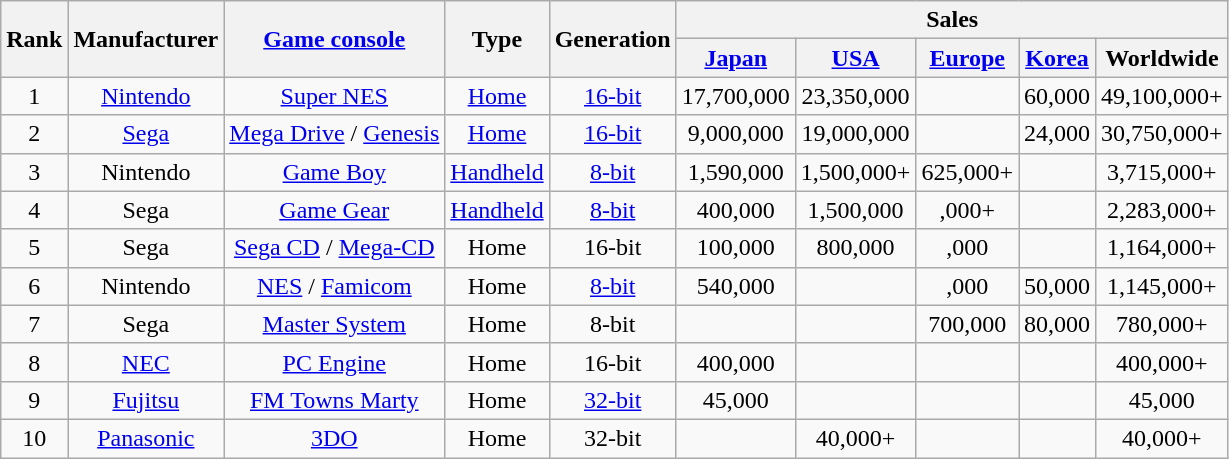<table class="wikitable sortable" style="text-align:center">
<tr>
<th rowspan="2">Rank</th>
<th rowspan="2">Manufacturer</th>
<th rowspan="2"><a href='#'>Game console</a></th>
<th rowspan="2">Type</th>
<th rowspan="2">Generation</th>
<th colspan="5">Sales</th>
</tr>
<tr>
<th data-sort-type="number"><a href='#'>Japan</a></th>
<th><a href='#'>USA</a></th>
<th data-sort-type="number"><a href='#'>Europe</a></th>
<th><a href='#'>Korea</a></th>
<th>Worldwide</th>
</tr>
<tr>
<td>1</td>
<td><a href='#'>Nintendo</a></td>
<td><a href='#'>Super NES</a></td>
<td><a href='#'>Home</a></td>
<td><a href='#'>16-bit</a></td>
<td>17,700,000</td>
<td>23,350,000</td>
<td></td>
<td>60,000</td>
<td>49,100,000+</td>
</tr>
<tr>
<td>2</td>
<td><a href='#'>Sega</a></td>
<td><a href='#'>Mega Drive</a> / <a href='#'>Genesis</a></td>
<td><a href='#'>Home</a></td>
<td><a href='#'>16-bit</a></td>
<td>9,000,000</td>
<td>19,000,000</td>
<td></td>
<td>24,000</td>
<td>30,750,000+</td>
</tr>
<tr>
<td>3</td>
<td>Nintendo</td>
<td><a href='#'>Game Boy</a></td>
<td><a href='#'>Handheld</a></td>
<td><a href='#'>8-bit</a></td>
<td>1,590,000</td>
<td>1,500,000+</td>
<td>625,000+</td>
<td></td>
<td>3,715,000+</td>
</tr>
<tr>
<td>4</td>
<td>Sega</td>
<td><a href='#'>Game Gear</a></td>
<td><a href='#'>Handheld</a></td>
<td><a href='#'>8-bit</a></td>
<td>400,000</td>
<td>1,500,000</td>
<td>,000+</td>
<td></td>
<td>2,283,000+</td>
</tr>
<tr>
<td>5</td>
<td>Sega</td>
<td><a href='#'>Sega CD</a> / <a href='#'>Mega-CD</a></td>
<td>Home</td>
<td>16-bit</td>
<td>100,000</td>
<td>800,000</td>
<td>,000</td>
<td></td>
<td>1,164,000+</td>
</tr>
<tr>
<td>6</td>
<td>Nintendo</td>
<td><a href='#'>NES</a> / <a href='#'>Famicom</a></td>
<td>Home</td>
<td><a href='#'>8-bit</a></td>
<td>540,000</td>
<td></td>
<td>,000</td>
<td>50,000</td>
<td>1,145,000+</td>
</tr>
<tr>
<td>7</td>
<td>Sega</td>
<td><a href='#'>Master System</a></td>
<td>Home</td>
<td>8-bit</td>
<td></td>
<td></td>
<td>700,000</td>
<td>80,000</td>
<td>780,000+</td>
</tr>
<tr>
<td>8</td>
<td><a href='#'>NEC</a></td>
<td><a href='#'>PC Engine</a></td>
<td>Home</td>
<td>16-bit</td>
<td>400,000</td>
<td></td>
<td></td>
<td></td>
<td>400,000+</td>
</tr>
<tr>
<td>9</td>
<td><a href='#'>Fujitsu</a></td>
<td><a href='#'>FM Towns Marty</a></td>
<td>Home</td>
<td><a href='#'>32-bit</a></td>
<td>45,000</td>
<td></td>
<td></td>
<td></td>
<td>45,000</td>
</tr>
<tr>
<td>10</td>
<td><a href='#'>Panasonic</a></td>
<td><a href='#'>3DO</a></td>
<td>Home</td>
<td>32-bit</td>
<td></td>
<td>40,000+</td>
<td></td>
<td></td>
<td>40,000+</td>
</tr>
</table>
